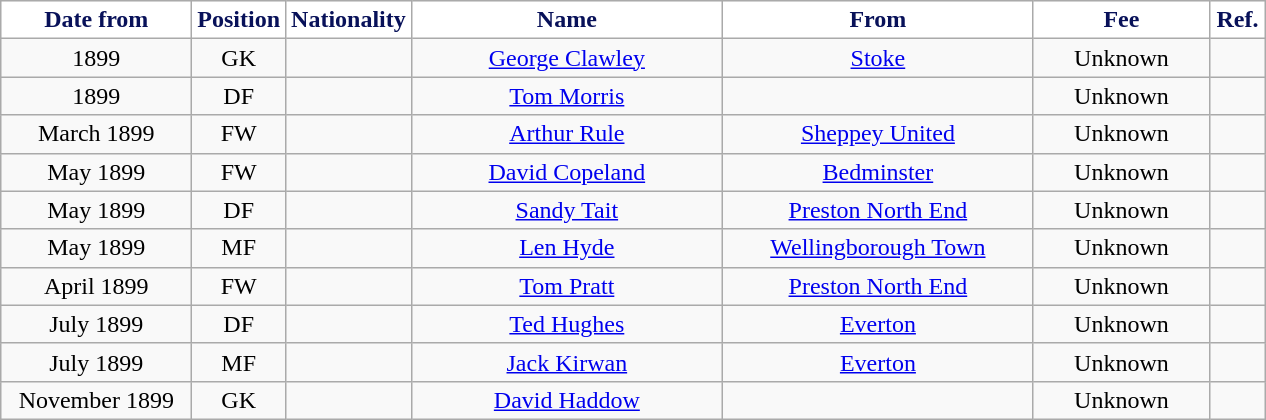<table class="wikitable" style="text-align:center">
<tr>
<th style="background:#FFFFFF; color:#081159; width:120px;">Date from</th>
<th style="background:#FFFFFF; color:#081159; width:50px;">Position</th>
<th style="background:#FFFFFF; color:#081159; width:50px;">Nationality</th>
<th style="background:#FFFFFF; color:#081159; width:200px;">Name</th>
<th style="background:#FFFFFF; color:#081159; width:200px;">From</th>
<th style="background:#FFFFFF; color:#081159; width:110px;">Fee</th>
<th style="background:#FFFFFF; color:#081159; width:30px;">Ref.</th>
</tr>
<tr>
<td>1899</td>
<td>GK</td>
<td></td>
<td><a href='#'>George Clawley</a></td>
<td><a href='#'>Stoke</a></td>
<td>Unknown</td>
<td></td>
</tr>
<tr>
<td>1899</td>
<td>DF</td>
<td></td>
<td><a href='#'>Tom Morris</a></td>
<td></td>
<td>Unknown</td>
<td></td>
</tr>
<tr>
<td>March 1899</td>
<td>FW</td>
<td></td>
<td><a href='#'>Arthur Rule</a></td>
<td><a href='#'>Sheppey United</a></td>
<td>Unknown</td>
<td></td>
</tr>
<tr>
<td>May 1899</td>
<td>FW</td>
<td></td>
<td><a href='#'>David Copeland</a></td>
<td><a href='#'>Bedminster</a></td>
<td>Unknown</td>
<td></td>
</tr>
<tr>
<td>May 1899</td>
<td>DF</td>
<td></td>
<td><a href='#'>Sandy Tait</a></td>
<td><a href='#'>Preston North End</a></td>
<td>Unknown</td>
<td></td>
</tr>
<tr>
<td>May 1899</td>
<td>MF</td>
<td></td>
<td><a href='#'>Len Hyde</a></td>
<td><a href='#'>Wellingborough Town</a></td>
<td>Unknown</td>
<td></td>
</tr>
<tr>
<td>April 1899</td>
<td>FW</td>
<td></td>
<td><a href='#'>Tom Pratt</a></td>
<td><a href='#'>Preston North End</a></td>
<td>Unknown</td>
<td></td>
</tr>
<tr>
<td>July 1899</td>
<td>DF</td>
<td></td>
<td><a href='#'>Ted Hughes</a></td>
<td><a href='#'>Everton</a></td>
<td>Unknown</td>
<td></td>
</tr>
<tr>
<td>July 1899</td>
<td>MF</td>
<td></td>
<td><a href='#'>Jack Kirwan</a></td>
<td><a href='#'>Everton</a></td>
<td>Unknown</td>
<td></td>
</tr>
<tr>
<td>November 1899</td>
<td>GK</td>
<td></td>
<td><a href='#'>David Haddow</a></td>
<td></td>
<td>Unknown</td>
<td></td>
</tr>
</table>
